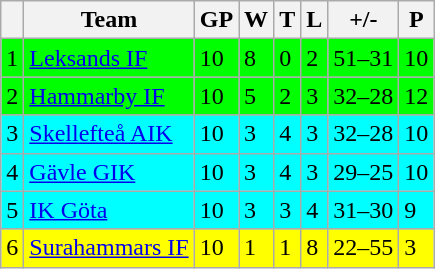<table class="wikitable">
<tr>
<th></th>
<th>Team</th>
<th>GP</th>
<th>W</th>
<th>T</th>
<th>L</th>
<th>+/-</th>
<th>P</th>
</tr>
<tr style="background:#00FF00">
<td>1</td>
<td><a href='#'>Leksands IF</a></td>
<td>10</td>
<td>8</td>
<td>0</td>
<td>2</td>
<td>51–31</td>
<td>10</td>
</tr>
<tr style="background:#00FF00">
<td>2</td>
<td><a href='#'>Hammarby IF</a></td>
<td>10</td>
<td>5</td>
<td>2</td>
<td>3</td>
<td>32–28</td>
<td>12</td>
</tr>
<tr style="background:#00FFFF">
<td>3</td>
<td><a href='#'>Skellefteå AIK</a></td>
<td>10</td>
<td>3</td>
<td>4</td>
<td>3</td>
<td>32–28</td>
<td>10</td>
</tr>
<tr style="background:#00FFFF">
<td>4</td>
<td><a href='#'>Gävle GIK</a></td>
<td>10</td>
<td>3</td>
<td>4</td>
<td>3</td>
<td>29–25</td>
<td>10</td>
</tr>
<tr style="background:#00FFFF">
<td>5</td>
<td><a href='#'>IK Göta</a></td>
<td>10</td>
<td>3</td>
<td>3</td>
<td>4</td>
<td>31–30</td>
<td>9</td>
</tr>
<tr style="background:#FFFF00">
<td>6</td>
<td><a href='#'>Surahammars IF</a></td>
<td>10</td>
<td>1</td>
<td>1</td>
<td>8</td>
<td>22–55</td>
<td>3</td>
</tr>
</table>
